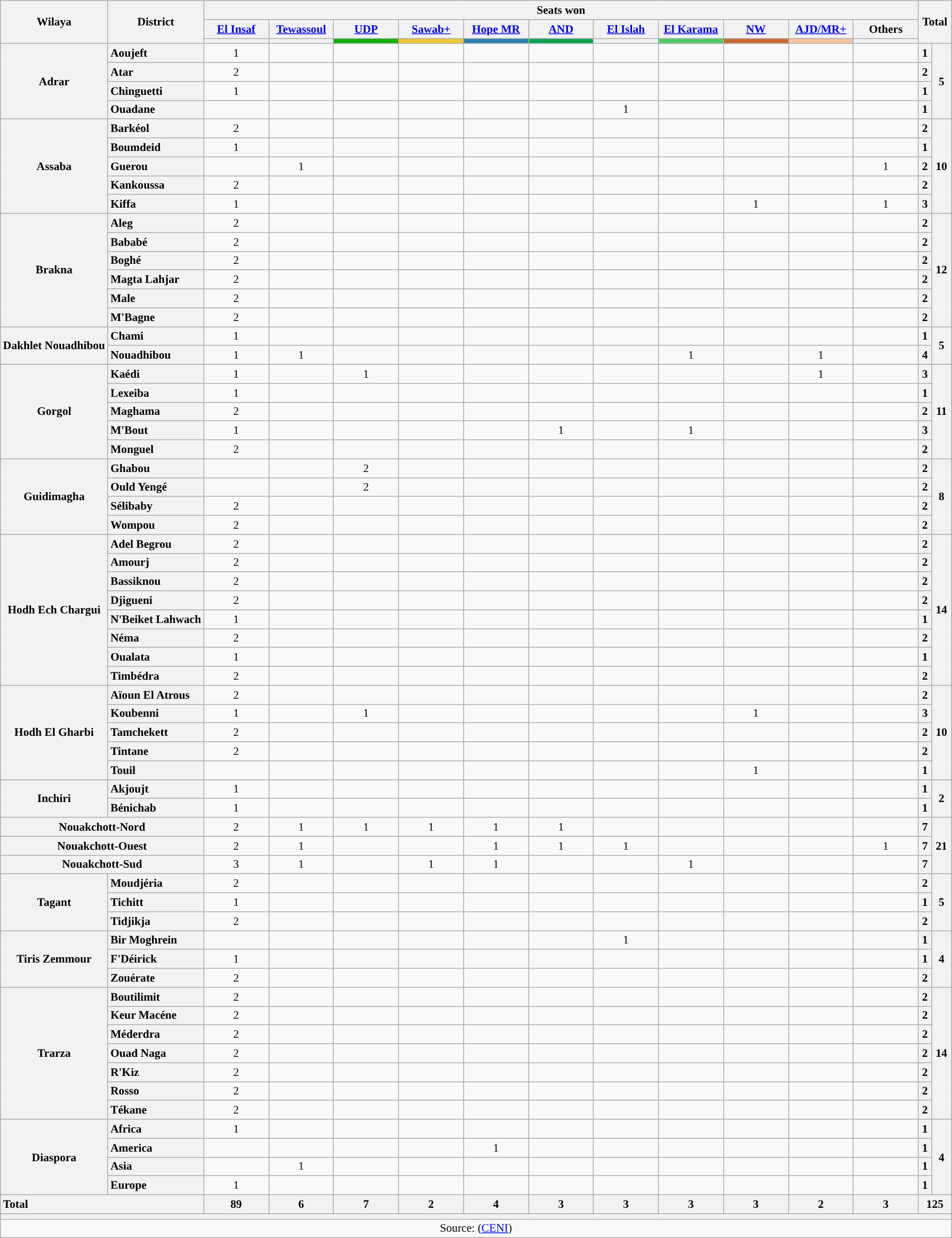<table class="wikitable collapsible collapsed" style="text-align:center; font-size: 0.9em;">
<tr>
<th rowspan="3">Wilaya</th>
<th rowspan="3">District</th>
<th colspan="11">Seats won</th>
<th rowspan="3" colspan="2" style="width:35px;">Total</th>
</tr>
<tr>
<th class="unsortable" style="width:75px;"><a href='#'>El Insaf</a></th>
<th class="unsortable" style="width:75px;"><a href='#'>Tewassoul</a></th>
<th class="unsortable" style="width:75px;"><a href='#'>UDP</a></th>
<th class="unsortable" style="width:75px;"><a href='#'>Sawab</a><a href='#'>+</a></th>
<th class="unsortable" style="width:75px;"><a href='#'>Hope MR</a></th>
<th class="unsortable" style="width:75px;"><a href='#'>AND</a></th>
<th class="unsortable" style="width:75px;"><a href='#'>El Islah</a></th>
<th class="unsortable" style="width:75px;"><a href='#'>El Karama</a></th>
<th class="unsortable" style="width:75px;"><a href='#'>NW</a></th>
<th class="unsortable" style="width:75px;"><a href='#'>AJD/MR</a><a href='#'>+</a></th>
<th class="unsortable" style="width:75px;">Others</th>
</tr>
<tr>
<th style="color:inherit;background:"></th>
<th style="color:inherit;background:"></th>
<th style="color:inherit;background:#0FAF05;"></th>
<th style="color:inherit;background:#F0C832;"></th>
<th style="color:inherit;background:#3080B7;"></th>
<th style="color:inherit;background:#0AA450;"></th>
<th style="color:inherit;background:"></th>
<th style="color:inherit;background:#4FCB68;"></th>
<th style="color:inherit;background:#C96A2F;"></th>
<th style="background:#F8C3A0";></th>
<th style="color:inherit;background:"></th>
</tr>
<tr>
<th rowspan="4">Adrar</th>
<th style="text-align: left;">Aoujeft</th>
<td>1</td>
<td></td>
<td></td>
<td></td>
<td></td>
<td></td>
<td></td>
<td></td>
<td></td>
<td></td>
<td></td>
<th>1</th>
<th rowspan="4">5</th>
</tr>
<tr>
<th style="text-align: left;">Atar</th>
<td>2</td>
<td></td>
<td></td>
<td></td>
<td></td>
<td></td>
<td></td>
<td></td>
<td></td>
<td></td>
<td></td>
<th>2</th>
</tr>
<tr>
<th style="text-align: left;">Chinguetti</th>
<td>1</td>
<td></td>
<td></td>
<td></td>
<td></td>
<td></td>
<td></td>
<td></td>
<td></td>
<td></td>
<td></td>
<th>1</th>
</tr>
<tr>
<th style="text-align: left;">Ouadane</th>
<td></td>
<td></td>
<td></td>
<td></td>
<td></td>
<td></td>
<td>1</td>
<td></td>
<td></td>
<td></td>
<td></td>
<th>1</th>
</tr>
<tr>
<th rowspan="5">Assaba</th>
<th style="text-align: left;">Barkéol</th>
<td>2</td>
<td></td>
<td></td>
<td></td>
<td></td>
<td></td>
<td></td>
<td></td>
<td></td>
<td></td>
<td></td>
<th>2</th>
<th rowspan="5">10</th>
</tr>
<tr>
<th style="text-align: left;">Boumdeid</th>
<td>1</td>
<td></td>
<td></td>
<td></td>
<td></td>
<td></td>
<td></td>
<td></td>
<td></td>
<td></td>
<td></td>
<th>1</th>
</tr>
<tr>
<th style="text-align: left;">Guerou</th>
<td></td>
<td>1</td>
<td></td>
<td></td>
<td></td>
<td></td>
<td></td>
<td></td>
<td></td>
<td></td>
<td>1</td>
<th>2</th>
</tr>
<tr>
<th style="text-align: left;">Kankoussa</th>
<td>2</td>
<td></td>
<td></td>
<td></td>
<td></td>
<td></td>
<td></td>
<td></td>
<td></td>
<td></td>
<td></td>
<th>2</th>
</tr>
<tr>
<th style="text-align: left;">Kiffa</th>
<td>1</td>
<td></td>
<td></td>
<td></td>
<td></td>
<td></td>
<td></td>
<td></td>
<td>1</td>
<td></td>
<td>1</td>
<th>3</th>
</tr>
<tr>
<th rowspan="6">Brakna</th>
<th style="text-align: left;">Aleg</th>
<td>2</td>
<td></td>
<td></td>
<td></td>
<td></td>
<td></td>
<td></td>
<td></td>
<td></td>
<td></td>
<td></td>
<th>2</th>
<th rowspan="6">12</th>
</tr>
<tr>
<th style="text-align: left;">Bababé</th>
<td>2</td>
<td></td>
<td></td>
<td></td>
<td></td>
<td></td>
<td></td>
<td></td>
<td></td>
<td></td>
<td></td>
<th>2</th>
</tr>
<tr>
<th style="text-align: left;">Boghé</th>
<td>2</td>
<td></td>
<td></td>
<td></td>
<td></td>
<td></td>
<td></td>
<td></td>
<td></td>
<td></td>
<td></td>
<th>2</th>
</tr>
<tr>
<th style="text-align: left;">Magta Lahjar</th>
<td>2</td>
<td></td>
<td></td>
<td></td>
<td></td>
<td></td>
<td></td>
<td></td>
<td></td>
<td></td>
<td></td>
<th>2</th>
</tr>
<tr>
<th style="text-align: left;">Male</th>
<td>2</td>
<td></td>
<td></td>
<td></td>
<td></td>
<td></td>
<td></td>
<td></td>
<td></td>
<td></td>
<td></td>
<th>2</th>
</tr>
<tr>
<th style="text-align: left;">M'Bagne</th>
<td>2</td>
<td></td>
<td></td>
<td></td>
<td></td>
<td></td>
<td></td>
<td></td>
<td></td>
<td></td>
<td></td>
<th>2</th>
</tr>
<tr>
<th rowspan="2">Dakhlet Nouadhibou</th>
<th style="text-align: left;">Chami</th>
<td>1</td>
<td></td>
<td></td>
<td></td>
<td></td>
<td></td>
<td></td>
<td></td>
<td></td>
<td></td>
<td></td>
<th>1</th>
<th rowspan="2">5</th>
</tr>
<tr>
<th style="text-align: left;">Nouadhibou</th>
<td>1</td>
<td>1</td>
<td></td>
<td></td>
<td></td>
<td></td>
<td></td>
<td>1</td>
<td></td>
<td>1</td>
<td></td>
<th>4</th>
</tr>
<tr>
<th rowspan="5">Gorgol</th>
<th style="text-align: left;">Kaédi</th>
<td>1</td>
<td></td>
<td>1</td>
<td></td>
<td></td>
<td></td>
<td></td>
<td></td>
<td></td>
<td>1</td>
<td></td>
<th>3</th>
<th rowspan="5">11</th>
</tr>
<tr>
<th style="text-align: left;">Lexeiba</th>
<td>1</td>
<td></td>
<td></td>
<td></td>
<td></td>
<td></td>
<td></td>
<td></td>
<td></td>
<td></td>
<td></td>
<th>1</th>
</tr>
<tr>
<th style="text-align: left;">Maghama</th>
<td>2</td>
<td></td>
<td></td>
<td></td>
<td></td>
<td></td>
<td></td>
<td></td>
<td></td>
<td></td>
<td></td>
<th>2</th>
</tr>
<tr>
<th style="text-align: left;">M'Bout</th>
<td>1</td>
<td></td>
<td></td>
<td></td>
<td></td>
<td>1</td>
<td></td>
<td>1</td>
<td></td>
<td></td>
<td></td>
<th>3</th>
</tr>
<tr>
<th style="text-align: left;">Monguel</th>
<td>2</td>
<td></td>
<td></td>
<td></td>
<td></td>
<td></td>
<td></td>
<td></td>
<td></td>
<td></td>
<td></td>
<th>2</th>
</tr>
<tr>
<th rowspan="4">Guidimagha</th>
<th style="text-align: left;">Ghabou</th>
<td></td>
<td></td>
<td>2</td>
<td></td>
<td></td>
<td></td>
<td></td>
<td></td>
<td></td>
<td></td>
<td></td>
<th>2</th>
<th rowspan="4">8</th>
</tr>
<tr>
<th style="text-align: left;">Ould Yengé</th>
<td></td>
<td></td>
<td>2</td>
<td></td>
<td></td>
<td></td>
<td></td>
<td></td>
<td></td>
<td></td>
<td></td>
<th>2</th>
</tr>
<tr>
<th style="text-align: left;">Sélibaby</th>
<td>2</td>
<td></td>
<td></td>
<td></td>
<td></td>
<td></td>
<td></td>
<td></td>
<td></td>
<td></td>
<td></td>
<th>2</th>
</tr>
<tr>
<th style="text-align: left;">Wompou</th>
<td>2</td>
<td></td>
<td></td>
<td></td>
<td></td>
<td></td>
<td></td>
<td></td>
<td></td>
<td></td>
<td></td>
<th>2</th>
</tr>
<tr>
<th rowspan="8">Hodh Ech Chargui</th>
<th style="text-align: left;">Adel Begrou</th>
<td>2</td>
<td></td>
<td></td>
<td></td>
<td></td>
<td></td>
<td></td>
<td></td>
<td></td>
<td></td>
<td></td>
<th>2</th>
<th rowspan="8">14</th>
</tr>
<tr>
<th style="text-align: left;">Amourj</th>
<td>2</td>
<td></td>
<td></td>
<td></td>
<td></td>
<td></td>
<td></td>
<td></td>
<td></td>
<td></td>
<td></td>
<th>2</th>
</tr>
<tr>
<th style="text-align: left;">Bassiknou</th>
<td>2</td>
<td></td>
<td></td>
<td></td>
<td></td>
<td></td>
<td></td>
<td></td>
<td></td>
<td></td>
<td></td>
<th>2</th>
</tr>
<tr>
<th style="text-align: left;">Djigueni</th>
<td>2</td>
<td></td>
<td></td>
<td></td>
<td></td>
<td></td>
<td></td>
<td></td>
<td></td>
<td></td>
<td></td>
<th>2</th>
</tr>
<tr>
<th style="text-align: left;">N'Beiket Lahwach</th>
<td>1</td>
<td></td>
<td></td>
<td></td>
<td></td>
<td></td>
<td></td>
<td></td>
<td></td>
<td></td>
<td></td>
<th>1</th>
</tr>
<tr>
<th style="text-align: left;">Néma</th>
<td>2</td>
<td></td>
<td></td>
<td></td>
<td></td>
<td></td>
<td></td>
<td></td>
<td></td>
<td></td>
<td></td>
<th>2</th>
</tr>
<tr>
<th style="text-align: left;">Oualata</th>
<td>1</td>
<td></td>
<td></td>
<td></td>
<td></td>
<td></td>
<td></td>
<td></td>
<td></td>
<td></td>
<td></td>
<th>1</th>
</tr>
<tr>
<th style="text-align: left;">Timbédra</th>
<td>2</td>
<td></td>
<td></td>
<td></td>
<td></td>
<td></td>
<td></td>
<td></td>
<td></td>
<td></td>
<td></td>
<th>2</th>
</tr>
<tr>
<th rowspan="5">Hodh El Gharbi</th>
<th style="text-align: left;">Aïoun El Atrous</th>
<td>2</td>
<td></td>
<td></td>
<td></td>
<td></td>
<td></td>
<td></td>
<td></td>
<td></td>
<td></td>
<td></td>
<th>2</th>
<th rowspan="5">10</th>
</tr>
<tr>
<th style="text-align: left;">Koubenni</th>
<td>1</td>
<td></td>
<td>1</td>
<td></td>
<td></td>
<td></td>
<td></td>
<td></td>
<td>1</td>
<td></td>
<td></td>
<th>3</th>
</tr>
<tr>
<th style="text-align: left;">Tamchekett</th>
<td>2</td>
<td></td>
<td></td>
<td></td>
<td></td>
<td></td>
<td></td>
<td></td>
<td></td>
<td></td>
<td></td>
<th>2</th>
</tr>
<tr>
<th style="text-align: left;">Tintane</th>
<td>2</td>
<td></td>
<td></td>
<td></td>
<td></td>
<td></td>
<td></td>
<td></td>
<td></td>
<td></td>
<td></td>
<th>2</th>
</tr>
<tr>
<th style="text-align: left;">Touil</th>
<td></td>
<td></td>
<td></td>
<td></td>
<td></td>
<td></td>
<td></td>
<td></td>
<td>1</td>
<td></td>
<td></td>
<th>1</th>
</tr>
<tr>
<th rowspan="2">Inchiri</th>
<th style="text-align: left;">Akjoujt</th>
<td>1</td>
<td></td>
<td></td>
<td></td>
<td></td>
<td></td>
<td></td>
<td></td>
<td></td>
<td></td>
<td></td>
<th>1</th>
<th rowspan="2">2</th>
</tr>
<tr>
<th style="text-align: left;">Bénichab</th>
<td>1</td>
<td></td>
<td></td>
<td></td>
<td></td>
<td></td>
<td></td>
<td></td>
<td></td>
<td></td>
<td></td>
<th>1</th>
</tr>
<tr>
<th colspan="2">Nouakchott-Nord</th>
<td>2</td>
<td>1</td>
<td>1</td>
<td>1</td>
<td>1</td>
<td>1</td>
<td></td>
<td></td>
<td></td>
<td></td>
<td></td>
<th>7</th>
<th rowspan="3">21</th>
</tr>
<tr>
<th colspan="2">Nouakchott-Ouest</th>
<td>2</td>
<td>1</td>
<td></td>
<td></td>
<td>1</td>
<td>1</td>
<td>1</td>
<td></td>
<td></td>
<td></td>
<td>1</td>
<th>7</th>
</tr>
<tr>
<th colspan="2">Nouakchott-Sud</th>
<td>3</td>
<td>1</td>
<td></td>
<td>1</td>
<td>1</td>
<td></td>
<td></td>
<td>1</td>
<td></td>
<td></td>
<td></td>
<th>7</th>
</tr>
<tr>
<th rowspan="3">Tagant</th>
<th style="text-align: left;">Moudjéria</th>
<td>2</td>
<td></td>
<td></td>
<td></td>
<td></td>
<td></td>
<td></td>
<td></td>
<td></td>
<td></td>
<td></td>
<th>2</th>
<th rowspan="3">5</th>
</tr>
<tr>
<th style="text-align: left;">Tichitt</th>
<td>1</td>
<td></td>
<td></td>
<td></td>
<td></td>
<td></td>
<td></td>
<td></td>
<td></td>
<td></td>
<td></td>
<th>1</th>
</tr>
<tr>
<th style="text-align: left;">Tidjikja</th>
<td>2</td>
<td></td>
<td></td>
<td></td>
<td></td>
<td></td>
<td></td>
<td></td>
<td></td>
<td></td>
<td></td>
<th>2</th>
</tr>
<tr>
<th rowspan="3">Tiris Zemmour</th>
<th style="text-align: left;">Bir Moghrein</th>
<td></td>
<td></td>
<td></td>
<td></td>
<td></td>
<td></td>
<td>1</td>
<td></td>
<td></td>
<td></td>
<td></td>
<th>1</th>
<th rowspan="3">4</th>
</tr>
<tr>
<th style="text-align: left;">F'Déirick</th>
<td>1</td>
<td></td>
<td></td>
<td></td>
<td></td>
<td></td>
<td></td>
<td></td>
<td></td>
<td></td>
<td></td>
<th>1</th>
</tr>
<tr>
<th style="text-align: left;">Zouérate</th>
<td>2</td>
<td></td>
<td></td>
<td></td>
<td></td>
<td></td>
<td></td>
<td></td>
<td></td>
<td></td>
<td></td>
<th>2</th>
</tr>
<tr>
<th rowspan="7">Trarza</th>
<th style="text-align: left;">Boutilimit</th>
<td>2</td>
<td></td>
<td></td>
<td></td>
<td></td>
<td></td>
<td></td>
<td></td>
<td></td>
<td></td>
<td></td>
<th>2</th>
<th rowspan="7">14</th>
</tr>
<tr>
<th style="text-align: left;">Keur Macéne</th>
<td>2</td>
<td></td>
<td></td>
<td></td>
<td></td>
<td></td>
<td></td>
<td></td>
<td></td>
<td></td>
<td></td>
<th>2</th>
</tr>
<tr>
<th style="text-align: left;">Méderdra</th>
<td>2</td>
<td></td>
<td></td>
<td></td>
<td></td>
<td></td>
<td></td>
<td></td>
<td></td>
<td></td>
<td></td>
<th>2</th>
</tr>
<tr>
<th style="text-align: left;">Ouad Naga</th>
<td>2</td>
<td></td>
<td></td>
<td></td>
<td></td>
<td></td>
<td></td>
<td></td>
<td></td>
<td></td>
<td></td>
<th>2</th>
</tr>
<tr>
<th style="text-align: left;">R'Kiz</th>
<td>2</td>
<td></td>
<td></td>
<td></td>
<td></td>
<td></td>
<td></td>
<td></td>
<td></td>
<td></td>
<td></td>
<th>2</th>
</tr>
<tr>
<th style="text-align: left;">Rosso</th>
<td>2</td>
<td></td>
<td></td>
<td></td>
<td></td>
<td></td>
<td></td>
<td></td>
<td></td>
<td></td>
<td></td>
<th>2</th>
</tr>
<tr>
<th style="text-align: left;">Tékane</th>
<td>2</td>
<td></td>
<td></td>
<td></td>
<td></td>
<td></td>
<td></td>
<td></td>
<td></td>
<td></td>
<td></td>
<th>2</th>
</tr>
<tr>
<th rowspan="4">Diaspora</th>
<th style="text-align: left;">Africa</th>
<td>1</td>
<td></td>
<td></td>
<td></td>
<td></td>
<td></td>
<td></td>
<td></td>
<td></td>
<td></td>
<td></td>
<th>1</th>
<th rowspan="4">4</th>
</tr>
<tr>
<th style="text-align: left;">America</th>
<td></td>
<td></td>
<td></td>
<td></td>
<td>1</td>
<td></td>
<td></td>
<td></td>
<td></td>
<td></td>
<td></td>
<th>1</th>
</tr>
<tr>
<th style="text-align: left;">Asia</th>
<td></td>
<td>1</td>
<td></td>
<td></td>
<td></td>
<td></td>
<td></td>
<td></td>
<td></td>
<td></td>
<td></td>
<th>1</th>
</tr>
<tr>
<th style="text-align: left;">Europe</th>
<td>1</td>
<td></td>
<td></td>
<td></td>
<td></td>
<td></td>
<td></td>
<td></td>
<td></td>
<td></td>
<td></td>
<th>1</th>
</tr>
<tr class="sortbottom">
<th colspan="2" style="text-align: left;">Total</th>
<th>89</th>
<th>6</th>
<th>7</th>
<th>2</th>
<th>4</th>
<th>3</th>
<th>3</th>
<th>3</th>
<th>3</th>
<th>2</th>
<th>3</th>
<th colspan="2">125</th>
</tr>
<tr>
<th colspan="15"></th>
</tr>
<tr>
<td colspan="15">Source:  (<a href='#'>CENI</a>)</td>
</tr>
</table>
